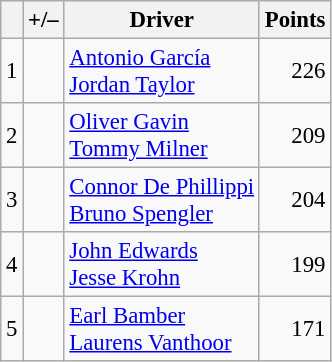<table class="wikitable" style="font-size: 95%;">
<tr>
<th scope="col"></th>
<th scope="col">+/–</th>
<th scope="col">Driver</th>
<th scope="col">Points</th>
</tr>
<tr>
<td align=center>1</td>
<td align="left"></td>
<td> <a href='#'>Antonio García</a><br> <a href='#'>Jordan Taylor</a></td>
<td align=right>226</td>
</tr>
<tr>
<td align=center>2</td>
<td align="left"></td>
<td> <a href='#'>Oliver Gavin</a><br> <a href='#'>Tommy Milner</a></td>
<td align=right>209</td>
</tr>
<tr>
<td align=center>3</td>
<td align="left"></td>
<td> <a href='#'>Connor De Phillippi</a><br> <a href='#'>Bruno Spengler</a></td>
<td align=right>204</td>
</tr>
<tr>
<td align=center>4</td>
<td align="left"></td>
<td> <a href='#'>John Edwards</a><br> <a href='#'>Jesse Krohn</a></td>
<td align=right>199</td>
</tr>
<tr>
<td align=center>5</td>
<td align="left"></td>
<td> <a href='#'>Earl Bamber</a><br> <a href='#'>Laurens Vanthoor</a></td>
<td align=right>171</td>
</tr>
</table>
